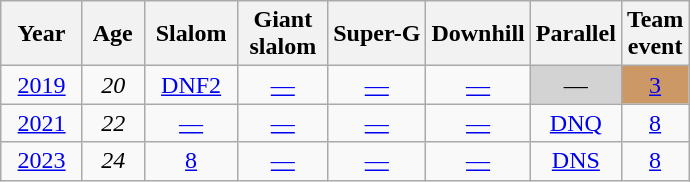<table class=wikitable style="text-align:center">
<tr>
<th>  Year  </th>
<th> Age </th>
<th> Slalom </th>
<th> Giant <br> slalom </th>
<th>Super-G</th>
<th>Downhill</th>
<th>Parallel</th>
<th>Team<br>event</th>
</tr>
<tr>
<td><a href='#'>2019</a></td>
<td><em>20</em></td>
<td><a href='#'>DNF2</a></td>
<td><a href='#'>—</a></td>
<td><a href='#'>—</a></td>
<td><a href='#'>—</a></td>
<td bgcolor=lightgrey>—</td>
<td bgcolor=cc9966><a href='#'>3</a></td>
</tr>
<tr>
<td><a href='#'>2021</a></td>
<td><em>22</em></td>
<td><a href='#'>—</a></td>
<td><a href='#'>—</a></td>
<td><a href='#'>—</a></td>
<td><a href='#'>—</a></td>
<td><a href='#'>DNQ</a></td>
<td><a href='#'>8</a></td>
</tr>
<tr>
<td><a href='#'>2023</a></td>
<td><em>24</em></td>
<td><a href='#'>8</a></td>
<td><a href='#'>—</a></td>
<td><a href='#'>—</a></td>
<td><a href='#'>—</a></td>
<td><a href='#'>DNS</a></td>
<td><a href='#'>8</a></td>
</tr>
</table>
